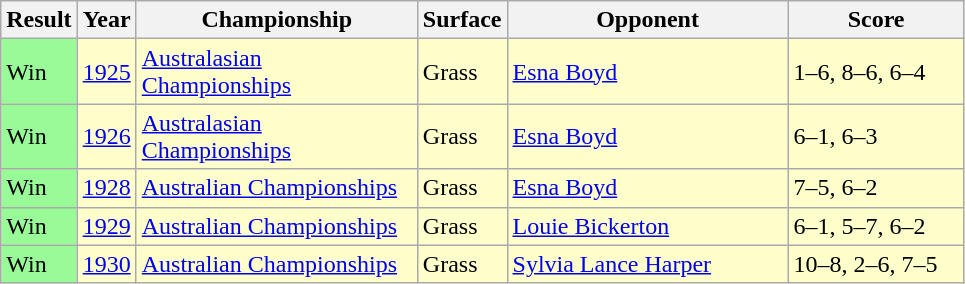<table class="sortable wikitable">
<tr>
<th style="width:40px">Result</th>
<th style="width:30px">Year</th>
<th style="width:180px">Championship</th>
<th style="width:50px">Surface</th>
<th style="width:180px">Opponent</th>
<th style="width:110px" class="unsortable">Score</th>
</tr>
<tr style="background:#ffc;">
<td style="background:#98fb98;">Win</td>
<td><a href='#'>1925</a></td>
<td><a href='#'>Australasian Championships</a></td>
<td>Grass</td>
<td> <a href='#'>Esna Boyd</a></td>
<td>1–6, 8–6, 6–4</td>
</tr>
<tr style="background:#ffc;">
<td style="background:#98fb98;">Win</td>
<td><a href='#'>1926</a></td>
<td><a href='#'>Australasian Championships</a></td>
<td>Grass</td>
<td> <a href='#'>Esna Boyd</a></td>
<td>6–1, 6–3</td>
</tr>
<tr style="background:#ffc;">
<td style="background:#98fb98;">Win</td>
<td><a href='#'>1928</a></td>
<td><a href='#'>Australian Championships</a></td>
<td>Grass</td>
<td> <a href='#'>Esna Boyd</a></td>
<td>7–5, 6–2</td>
</tr>
<tr style="background:#ffc;">
<td style="background:#98fb98;">Win</td>
<td><a href='#'>1929</a></td>
<td><a href='#'>Australian Championships</a></td>
<td>Grass</td>
<td> <a href='#'>Louie Bickerton</a></td>
<td>6–1, 5–7, 6–2</td>
</tr>
<tr style="background:#ffc;">
<td style="background:#98fb98;">Win</td>
<td><a href='#'>1930</a></td>
<td><a href='#'>Australian Championships</a></td>
<td>Grass</td>
<td> <a href='#'>Sylvia Lance Harper</a></td>
<td>10–8, 2–6, 7–5</td>
</tr>
</table>
